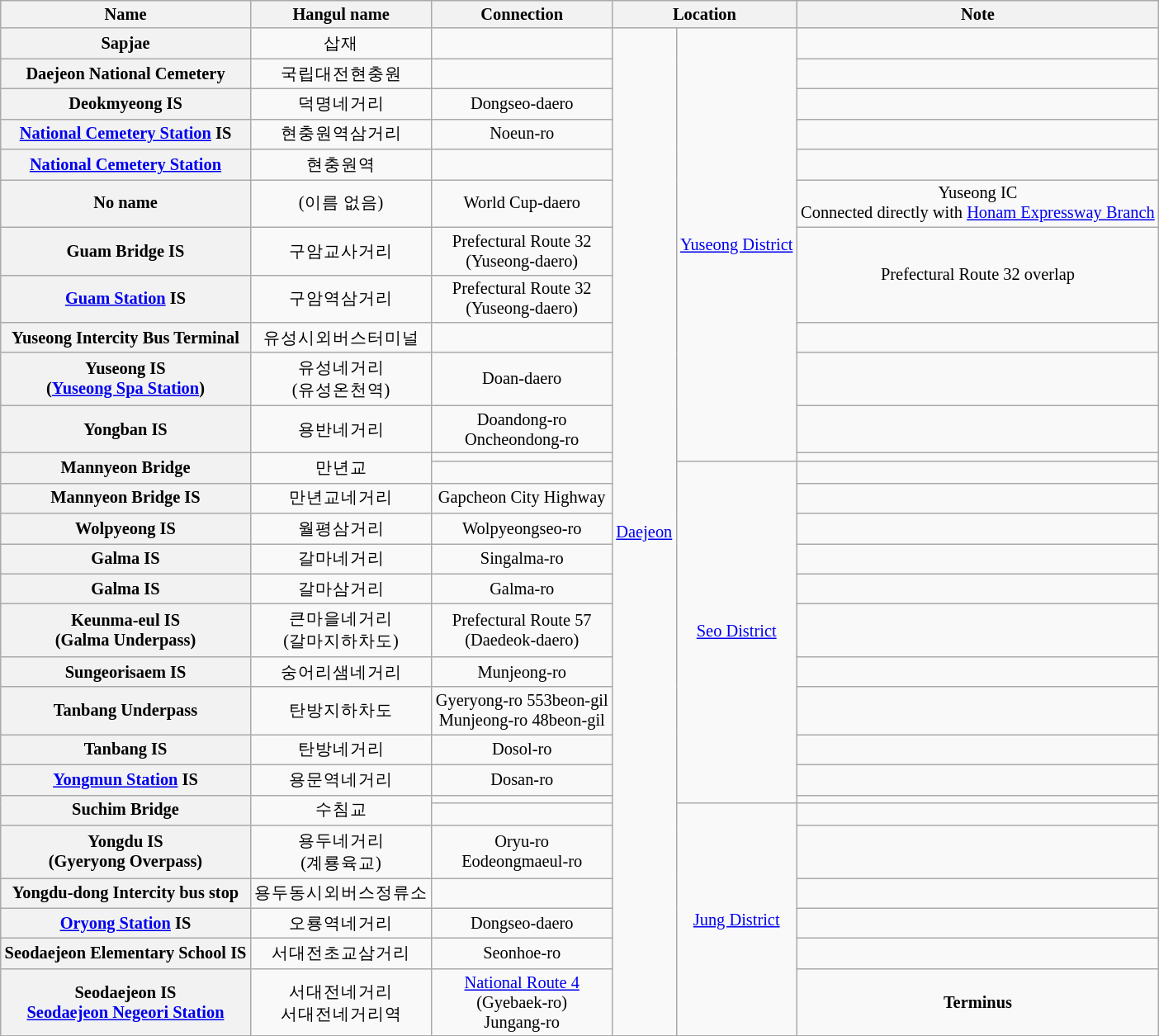<table class="wikitable" style="font-size: 85%; text-align: center;">
<tr>
<th>Name </th>
<th>Hangul name</th>
<th>Connection</th>
<th colspan="2">Location</th>
<th>Note</th>
</tr>
<tr>
<th>Sapjae</th>
<td>삽재</td>
<td></td>
<td rowspan=29><a href='#'>Daejeon</a></td>
<td rowspan=12><a href='#'>Yuseong District</a></td>
<td></td>
</tr>
<tr>
<th>Daejeon National Cemetery</th>
<td>국립대전현충원</td>
<td></td>
<td></td>
</tr>
<tr>
<th>Deokmyeong IS</th>
<td>덕명네거리</td>
<td>Dongseo-daero</td>
<td></td>
</tr>
<tr>
<th><a href='#'>National Cemetery Station</a> IS</th>
<td>현충원역삼거리</td>
<td>Noeun-ro</td>
<td></td>
</tr>
<tr>
<th><a href='#'>National Cemetery Station</a></th>
<td>현충원역</td>
<td></td>
<td></td>
</tr>
<tr>
<th>No name</th>
<td>(이름 없음)</td>
<td>World Cup-daero</td>
<td>Yuseong IC<br>Connected directly with <a href='#'>Honam Expressway Branch</a></td>
</tr>
<tr>
<th>Guam Bridge IS</th>
<td>구암교사거리</td>
<td>Prefectural Route 32<br>(Yuseong-daero)</td>
<td rowspan=2>Prefectural Route 32 overlap</td>
</tr>
<tr>
<th><a href='#'>Guam Station</a> IS</th>
<td>구암역삼거리</td>
<td>Prefectural Route 32<br>(Yuseong-daero)</td>
</tr>
<tr>
<th>Yuseong Intercity Bus Terminal</th>
<td>유성시외버스터미널</td>
<td></td>
<td></td>
</tr>
<tr>
<th>Yuseong IS<br>(<a href='#'>Yuseong Spa Station</a>)</th>
<td>유성네거리<br>(유성온천역)</td>
<td>Doan-daero</td>
<td></td>
</tr>
<tr>
<th>Yongban IS</th>
<td>용반네거리</td>
<td>Doandong-ro<br>Oncheondong-ro</td>
<td></td>
</tr>
<tr>
<th rowspan=2>Mannyeon Bridge</th>
<td rowspan=2>만년교</td>
<td></td>
<td></td>
</tr>
<tr>
<td></td>
<td rowspan=11><a href='#'>Seo District</a></td>
<td></td>
</tr>
<tr>
<th>Mannyeon Bridge IS</th>
<td>만년교네거리</td>
<td>Gapcheon City Highway</td>
<td></td>
</tr>
<tr>
<th>Wolpyeong IS</th>
<td>월평삼거리</td>
<td>Wolpyeongseo-ro</td>
<td></td>
</tr>
<tr>
<th>Galma IS</th>
<td>갈마네거리</td>
<td>Singalma-ro</td>
<td></td>
</tr>
<tr>
<th>Galma IS</th>
<td>갈마삼거리</td>
<td>Galma-ro</td>
<td></td>
</tr>
<tr>
<th>Keunma-eul IS<br>(Galma Underpass)</th>
<td>큰마을네거리<br>(갈마지하차도)</td>
<td>Prefectural Route 57<br>(Daedeok-daero)</td>
<td></td>
</tr>
<tr>
<th>Sungeorisaem IS</th>
<td>숭어리샘네거리</td>
<td>Munjeong-ro</td>
<td></td>
</tr>
<tr>
<th>Tanbang Underpass</th>
<td>탄방지하차도</td>
<td>Gyeryong-ro 553beon-gil<br>Munjeong-ro 48beon-gil</td>
<td></td>
</tr>
<tr>
<th>Tanbang IS</th>
<td>탄방네거리</td>
<td>Dosol-ro</td>
<td></td>
</tr>
<tr>
<th><a href='#'>Yongmun Station</a> IS</th>
<td>용문역네거리</td>
<td>Dosan-ro</td>
<td></td>
</tr>
<tr>
<th rowspan=2>Suchim Bridge</th>
<td rowspan=2>수침교</td>
<td></td>
<td></td>
</tr>
<tr>
<td></td>
<td rowspan=6><a href='#'>Jung District</a></td>
<td></td>
</tr>
<tr>
<th>Yongdu IS<br>(Gyeryong Overpass)</th>
<td>용두네거리<br>(계룡육교)</td>
<td>Oryu-ro<br>Eodeongmaeul-ro</td>
<td></td>
</tr>
<tr>
<th>Yongdu-dong Intercity bus stop</th>
<td>용두동시외버스정류소</td>
<td></td>
<td></td>
</tr>
<tr>
<th><a href='#'>Oryong Station</a> IS</th>
<td>오룡역네거리</td>
<td>Dongseo-daero</td>
<td></td>
</tr>
<tr>
<th>Seodaejeon Elementary School IS</th>
<td>서대전초교삼거리</td>
<td>Seonhoe-ro</td>
<td></td>
</tr>
<tr>
<th>Seodaejeon IS<br><a href='#'>Seodaejeon Negeori Station</a></th>
<td>서대전네거리<br>서대전네거리역</td>
<td><a href='#'>National Route 4</a><br>(Gyebaek-ro)<br>Jungang-ro</td>
<td><strong>Terminus</strong></td>
</tr>
<tr>
</tr>
</table>
